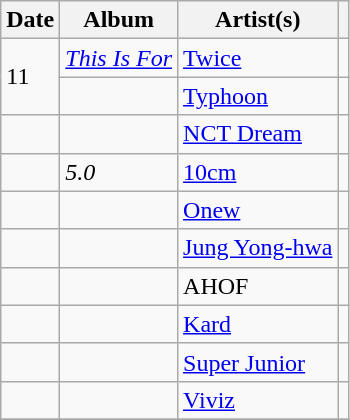<table class="wikitable">
<tr>
<th>Date</th>
<th>Album</th>
<th>Artist(s)</th>
<th></th>
</tr>
<tr>
<td rowspan="2">11</td>
<td><em><a href='#'>This Is For</a></em></td>
<td><a href='#'>Twice</a></td>
<td style="text-align:center"></td>
</tr>
<tr>
<td></td>
<td><a href='#'>Typhoon</a></td>
<td style="text-align:center"></td>
</tr>
<tr>
<td></td>
<td></td>
<td><a href='#'>NCT Dream</a></td>
<td style="text-align:center"></td>
</tr>
<tr>
<td></td>
<td><em>5.0</em></td>
<td><a href='#'>10cm</a></td>
<td style="text-align:center"></td>
</tr>
<tr>
<td></td>
<td></td>
<td><a href='#'>Onew</a></td>
<td style="text-align:center"></td>
</tr>
<tr>
<td></td>
<td></td>
<td><a href='#'>Jung Yong-hwa</a></td>
<td style="text-align:center"></td>
</tr>
<tr>
<td></td>
<td></td>
<td>AHOF</td>
<td style="text-align:center"></td>
</tr>
<tr>
<td></td>
<td></td>
<td><a href='#'>Kard</a></td>
<td style="text-align:center"></td>
</tr>
<tr>
<td></td>
<td></td>
<td><a href='#'>Super Junior</a></td>
<td style="text-align:center"></td>
</tr>
<tr>
<td></td>
<td></td>
<td><a href='#'>Viviz</a></td>
<td style="text-align:center"></td>
</tr>
<tr>
</tr>
</table>
